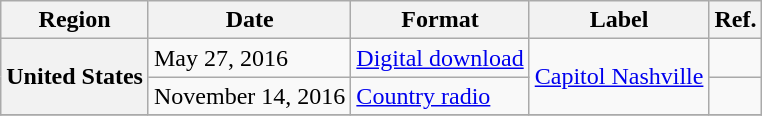<table class="wikitable sortable plainrowheaders">
<tr>
<th scope="col">Region</th>
<th scope="col">Date</th>
<th scope="col">Format</th>
<th scope="col">Label</th>
<th scope="col">Ref.</th>
</tr>
<tr>
<th scope="row" rowspan="2">United States</th>
<td>May 27, 2016</td>
<td><a href='#'>Digital download</a></td>
<td rowspan="2"><a href='#'>Capitol Nashville</a></td>
<td></td>
</tr>
<tr>
<td>November 14, 2016</td>
<td><a href='#'>Country radio</a></td>
<td></td>
</tr>
<tr>
</tr>
</table>
